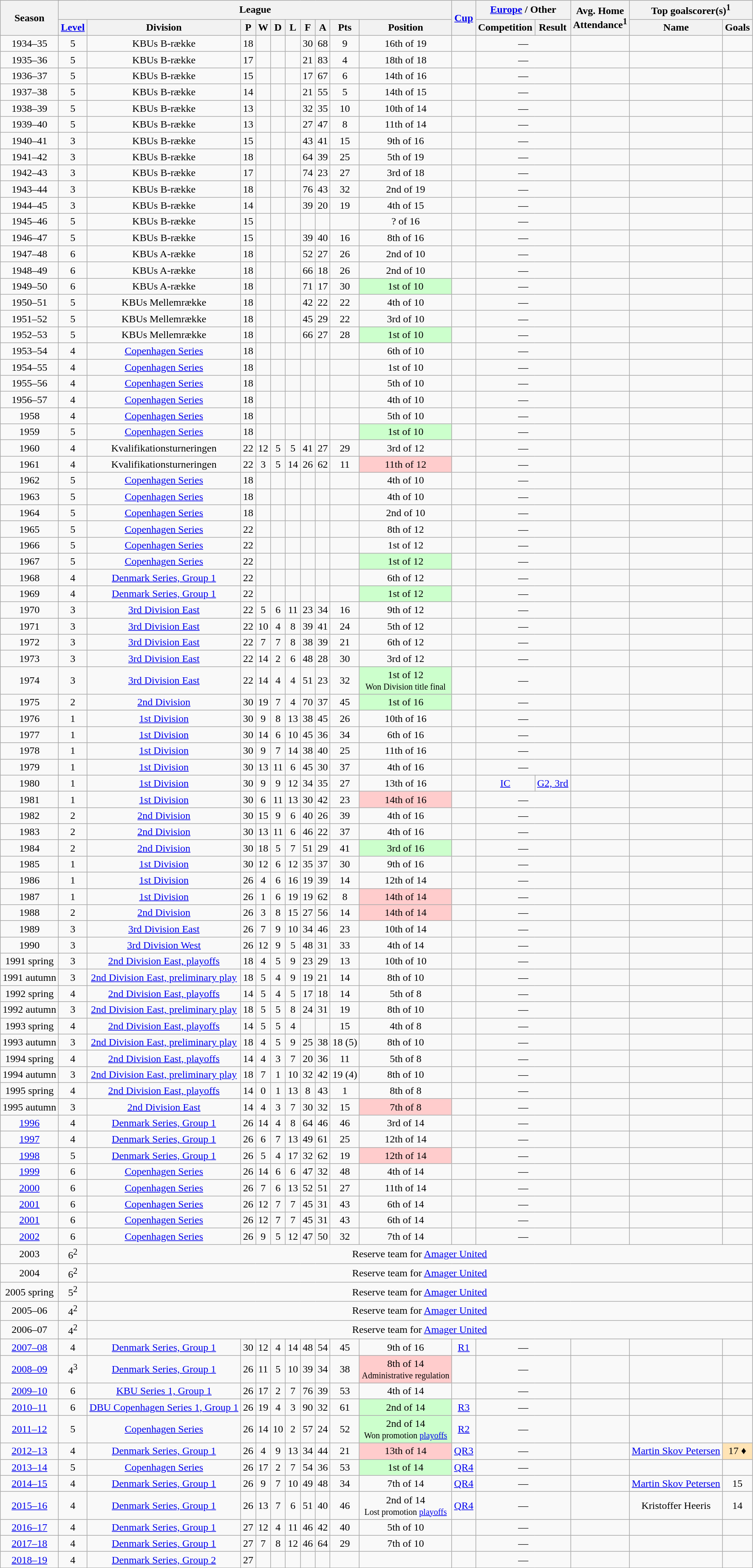<table class="wikitable sortable" style="text-align:center">
<tr>
<th rowspan=2 colspan=2><strong>Season</strong></th>
<th colspan=10><strong>League</strong></th>
<th rowspan=2><strong><a href='#'>Cup</a></strong></th>
<th colspan=2><strong><a href='#'>Europe</a> / Other</strong></th>
<th rowspan=2><strong>Avg. Home<br>Attendance<sup>1</sup></strong></th>
<th colspan=2>Top goalscorer(s)<sup>1</sup></th>
</tr>
<tr>
<th><strong><a href='#'>Level</a></strong></th>
<th><strong>Division</strong></th>
<th><strong>P</strong></th>
<th><strong>W</strong></th>
<th><strong>D</strong></th>
<th><strong>L</strong></th>
<th><strong>F</strong></th>
<th><strong>A</strong></th>
<th><strong>Pts</strong></th>
<th><strong>Position</strong></th>
<th><strong>Competition</strong></th>
<th><strong>Result</strong></th>
<th><strong>Name</strong></th>
<th><strong>Goals</strong></th>
</tr>
<tr>
<td colspan=2>1934–35</td>
<td>5</td>
<td>KBUs B-række</td>
<td>18</td>
<td></td>
<td></td>
<td></td>
<td>30</td>
<td>68</td>
<td>9</td>
<td>16th of 19</td>
<td></td>
<td colspan=2>—</td>
<td></td>
<td></td>
<td></td>
</tr>
<tr>
<td colspan=2>1935–36</td>
<td>5</td>
<td>KBUs B-række</td>
<td>17</td>
<td></td>
<td></td>
<td></td>
<td>21</td>
<td>83</td>
<td>4</td>
<td>18th of 18</td>
<td></td>
<td colspan=2>—</td>
<td></td>
<td></td>
<td></td>
</tr>
<tr>
<td colspan=2>1936–37</td>
<td>5</td>
<td>KBUs B-række</td>
<td>15</td>
<td></td>
<td></td>
<td></td>
<td>17</td>
<td>67</td>
<td>6</td>
<td>14th of 16</td>
<td></td>
<td colspan=2>—</td>
<td></td>
<td></td>
<td></td>
</tr>
<tr>
<td colspan=2>1937–38</td>
<td>5</td>
<td>KBUs B-række</td>
<td>14</td>
<td></td>
<td></td>
<td></td>
<td>21</td>
<td>55</td>
<td>5</td>
<td>14th of 15</td>
<td></td>
<td colspan=2>—</td>
<td></td>
<td></td>
<td></td>
</tr>
<tr>
<td colspan=2>1938–39</td>
<td>5</td>
<td>KBUs B-række</td>
<td>13</td>
<td></td>
<td></td>
<td></td>
<td>32</td>
<td>35</td>
<td>10</td>
<td>10th of 14</td>
<td></td>
<td colspan=2>—</td>
<td></td>
<td></td>
<td></td>
</tr>
<tr>
<td colspan=2>1939–40</td>
<td>5</td>
<td>KBUs B-række</td>
<td>13</td>
<td></td>
<td></td>
<td></td>
<td>27</td>
<td>47</td>
<td>8</td>
<td>11th of 14</td>
<td></td>
<td colspan=2>—</td>
<td></td>
<td></td>
<td></td>
</tr>
<tr>
<td colspan=2>1940–41</td>
<td>3</td>
<td>KBUs B-række</td>
<td>15</td>
<td></td>
<td></td>
<td></td>
<td>43</td>
<td>41</td>
<td>15</td>
<td>9th of 16</td>
<td></td>
<td colspan=2>—</td>
<td></td>
<td></td>
<td></td>
</tr>
<tr>
<td colspan=2>1941–42</td>
<td>3</td>
<td>KBUs B-række</td>
<td>18</td>
<td></td>
<td></td>
<td></td>
<td>64</td>
<td>39</td>
<td>25</td>
<td>5th of 19</td>
<td></td>
<td colspan=2>—</td>
<td></td>
<td></td>
<td></td>
</tr>
<tr>
<td colspan=2>1942–43</td>
<td>3</td>
<td>KBUs B-række</td>
<td>17</td>
<td></td>
<td></td>
<td></td>
<td>74</td>
<td>23</td>
<td>27</td>
<td>3rd of 18</td>
<td></td>
<td colspan=2>—</td>
<td></td>
<td></td>
<td></td>
</tr>
<tr>
<td colspan=2>1943–44</td>
<td>3</td>
<td>KBUs B-række</td>
<td>18</td>
<td></td>
<td></td>
<td></td>
<td>76</td>
<td>43</td>
<td>32</td>
<td>2nd of 19</td>
<td></td>
<td colspan=2>—</td>
<td></td>
<td></td>
<td></td>
</tr>
<tr>
<td colspan=2>1944–45</td>
<td>3</td>
<td>KBUs B-række</td>
<td>14</td>
<td></td>
<td></td>
<td></td>
<td>39</td>
<td>20</td>
<td>19</td>
<td>4th of 15</td>
<td></td>
<td colspan=2>—</td>
<td></td>
<td></td>
<td></td>
</tr>
<tr>
<td colspan=2>1945–46</td>
<td>5</td>
<td>KBUs B-række</td>
<td>15</td>
<td></td>
<td></td>
<td></td>
<td></td>
<td></td>
<td></td>
<td>? of 16</td>
<td></td>
<td colspan=2>—</td>
<td></td>
<td></td>
<td></td>
</tr>
<tr>
<td colspan=2>1946–47</td>
<td>5</td>
<td>KBUs B-række</td>
<td>15</td>
<td></td>
<td></td>
<td></td>
<td>39</td>
<td>40</td>
<td>16</td>
<td>8th of 16</td>
<td></td>
<td colspan=2>—</td>
<td></td>
<td></td>
<td></td>
</tr>
<tr>
<td colspan=2>1947–48</td>
<td>6</td>
<td>KBUs A-række</td>
<td>18</td>
<td></td>
<td></td>
<td></td>
<td>52</td>
<td>27</td>
<td>26</td>
<td>2nd of 10</td>
<td></td>
<td colspan=2>—</td>
<td></td>
<td></td>
<td></td>
</tr>
<tr>
<td colspan=2>1948–49</td>
<td>6</td>
<td>KBUs A-række</td>
<td>18</td>
<td></td>
<td></td>
<td></td>
<td>66</td>
<td>18</td>
<td>26</td>
<td>2nd of 10</td>
<td></td>
<td colspan=2>—</td>
<td></td>
<td></td>
<td></td>
</tr>
<tr>
<td colspan=2>1949–50</td>
<td>6</td>
<td>KBUs A-række</td>
<td>18</td>
<td></td>
<td></td>
<td></td>
<td>71</td>
<td>17</td>
<td>30</td>
<td bgcolor=#CCFFCC>1st of 10</td>
<td></td>
<td colspan=2>—</td>
<td></td>
<td></td>
<td></td>
</tr>
<tr>
<td colspan=2>1950–51</td>
<td>5</td>
<td>KBUs Mellemrække</td>
<td>18</td>
<td></td>
<td></td>
<td></td>
<td>42</td>
<td>22</td>
<td>22</td>
<td>4th of 10</td>
<td></td>
<td colspan=2>—</td>
<td></td>
<td></td>
<td></td>
</tr>
<tr>
<td colspan=2>1951–52</td>
<td>5</td>
<td>KBUs Mellemrække</td>
<td>18</td>
<td></td>
<td></td>
<td></td>
<td>45</td>
<td>29</td>
<td>22</td>
<td>3rd of 10</td>
<td></td>
<td colspan=2>—</td>
<td></td>
<td></td>
<td></td>
</tr>
<tr>
<td colspan=2>1952–53</td>
<td>5</td>
<td>KBUs Mellemrække</td>
<td>18</td>
<td></td>
<td></td>
<td></td>
<td>66</td>
<td>27</td>
<td>28</td>
<td bgcolor=#CCFFCC>1st of 10</td>
<td></td>
<td colspan=2>—</td>
<td></td>
<td></td>
<td></td>
</tr>
<tr>
<td colspan=2>1953–54</td>
<td>4</td>
<td><a href='#'>Copenhagen Series</a></td>
<td>18</td>
<td></td>
<td></td>
<td></td>
<td></td>
<td></td>
<td></td>
<td>6th of 10</td>
<td></td>
<td colspan=2>—</td>
<td></td>
<td></td>
<td></td>
</tr>
<tr>
<td colspan=2>1954–55</td>
<td>4</td>
<td><a href='#'>Copenhagen Series</a></td>
<td>18</td>
<td></td>
<td></td>
<td></td>
<td></td>
<td></td>
<td></td>
<td>1st of 10</td>
<td></td>
<td colspan=2>—</td>
<td></td>
<td></td>
<td></td>
</tr>
<tr>
<td colspan=2>1955–56</td>
<td>4</td>
<td><a href='#'>Copenhagen Series</a></td>
<td>18</td>
<td></td>
<td></td>
<td></td>
<td></td>
<td></td>
<td></td>
<td>5th of 10</td>
<td></td>
<td colspan=2>—</td>
<td></td>
<td></td>
<td></td>
</tr>
<tr>
<td colspan=2>1956–57</td>
<td>4</td>
<td><a href='#'>Copenhagen Series</a></td>
<td>18</td>
<td></td>
<td></td>
<td></td>
<td></td>
<td></td>
<td></td>
<td>4th of 10</td>
<td></td>
<td colspan=2>—</td>
<td></td>
<td></td>
<td></td>
</tr>
<tr>
<td colspan=2>1958</td>
<td>4</td>
<td><a href='#'>Copenhagen Series</a></td>
<td>18</td>
<td></td>
<td></td>
<td></td>
<td></td>
<td></td>
<td></td>
<td>5th of 10</td>
<td></td>
<td colspan=2>—</td>
<td></td>
<td></td>
<td></td>
</tr>
<tr>
<td colspan=2>1959</td>
<td>5</td>
<td><a href='#'>Copenhagen Series</a></td>
<td>18</td>
<td></td>
<td></td>
<td></td>
<td></td>
<td></td>
<td></td>
<td bgcolor=#CCFFCC>1st of 10</td>
<td></td>
<td colspan=2>—</td>
<td></td>
<td></td>
<td></td>
</tr>
<tr>
<td colspan=2>1960</td>
<td>4</td>
<td>Kvalifikationsturneringen</td>
<td>22</td>
<td>12</td>
<td>5</td>
<td>5</td>
<td>41</td>
<td>27</td>
<td>29</td>
<td>3rd of 12</td>
<td></td>
<td colspan=2>—</td>
<td></td>
<td></td>
<td></td>
</tr>
<tr>
<td colspan=2>1961</td>
<td>4</td>
<td>Kvalifikationsturneringen</td>
<td>22</td>
<td>3</td>
<td>5</td>
<td>14</td>
<td>26</td>
<td>62</td>
<td>11</td>
<td bgcolor=#FFCCCC>11th of 12</td>
<td></td>
<td colspan=2>—</td>
<td></td>
<td></td>
<td></td>
</tr>
<tr>
<td colspan=2>1962</td>
<td>5</td>
<td><a href='#'>Copenhagen Series</a></td>
<td>18</td>
<td></td>
<td></td>
<td></td>
<td></td>
<td></td>
<td></td>
<td>4th of 10</td>
<td></td>
<td colspan=2>—</td>
<td></td>
<td></td>
<td></td>
</tr>
<tr>
<td colspan=2>1963</td>
<td>5</td>
<td><a href='#'>Copenhagen Series</a></td>
<td>18</td>
<td></td>
<td></td>
<td></td>
<td></td>
<td></td>
<td></td>
<td>4th of 10</td>
<td></td>
<td colspan=2>—</td>
<td></td>
<td></td>
<td></td>
</tr>
<tr>
<td colspan=2>1964</td>
<td>5</td>
<td><a href='#'>Copenhagen Series</a></td>
<td>18</td>
<td></td>
<td></td>
<td></td>
<td></td>
<td></td>
<td></td>
<td>2nd of 10</td>
<td></td>
<td colspan=2>—</td>
<td></td>
<td></td>
<td></td>
</tr>
<tr>
<td colspan=2>1965</td>
<td>5</td>
<td><a href='#'>Copenhagen Series</a></td>
<td>22</td>
<td></td>
<td></td>
<td></td>
<td></td>
<td></td>
<td></td>
<td>8th of 12</td>
<td></td>
<td colspan=2>—</td>
<td></td>
<td></td>
<td></td>
</tr>
<tr>
<td colspan=2>1966</td>
<td>5</td>
<td><a href='#'>Copenhagen Series</a></td>
<td>22</td>
<td></td>
<td></td>
<td></td>
<td></td>
<td></td>
<td></td>
<td>1st of 12</td>
<td></td>
<td colspan=2>—</td>
<td></td>
<td></td>
<td></td>
</tr>
<tr>
<td colspan=2>1967</td>
<td>5</td>
<td><a href='#'>Copenhagen Series</a></td>
<td>22</td>
<td></td>
<td></td>
<td></td>
<td></td>
<td></td>
<td></td>
<td bgcolor=#CCFFCC>1st of 12</td>
<td></td>
<td colspan=2>—</td>
<td></td>
<td></td>
<td></td>
</tr>
<tr>
<td colspan=2>1968</td>
<td>4</td>
<td><a href='#'>Denmark Series, Group 1</a></td>
<td>22</td>
<td></td>
<td></td>
<td></td>
<td></td>
<td></td>
<td></td>
<td>6th of 12</td>
<td></td>
<td colspan=2>—</td>
<td></td>
<td></td>
<td></td>
</tr>
<tr>
<td colspan=2>1969</td>
<td>4</td>
<td><a href='#'>Denmark Series, Group 1</a></td>
<td>22</td>
<td></td>
<td></td>
<td></td>
<td></td>
<td></td>
<td></td>
<td bgcolor=#CCFFCC>1st of 12</td>
<td></td>
<td colspan=2>—</td>
<td></td>
<td></td>
<td></td>
</tr>
<tr>
<td colspan=2>1970</td>
<td>3</td>
<td><a href='#'>3rd Division East</a></td>
<td>22</td>
<td>5</td>
<td>6</td>
<td>11</td>
<td>23</td>
<td>34</td>
<td>16</td>
<td>9th of 12</td>
<td></td>
<td colspan=2>—</td>
<td></td>
<td></td>
<td></td>
</tr>
<tr>
<td colspan=2>1971</td>
<td>3</td>
<td><a href='#'>3rd Division East</a></td>
<td>22</td>
<td>10</td>
<td>4</td>
<td>8</td>
<td>39</td>
<td>41</td>
<td>24</td>
<td>5th of 12</td>
<td></td>
<td colspan=2>—</td>
<td></td>
<td></td>
<td></td>
</tr>
<tr>
<td colspan=2>1972</td>
<td>3</td>
<td><a href='#'>3rd Division East</a></td>
<td>22</td>
<td>7</td>
<td>7</td>
<td>8</td>
<td>38</td>
<td>39</td>
<td>21</td>
<td>6th of 12</td>
<td></td>
<td colspan=2>—</td>
<td></td>
<td></td>
<td></td>
</tr>
<tr>
<td colspan=2>1973</td>
<td>3</td>
<td><a href='#'>3rd Division East</a></td>
<td>22</td>
<td>14</td>
<td>2</td>
<td>6</td>
<td>48</td>
<td>28</td>
<td>30</td>
<td>3rd of 12</td>
<td></td>
<td colspan=2>—</td>
<td></td>
<td></td>
<td></td>
</tr>
<tr>
<td colspan=2>1974</td>
<td>3</td>
<td><a href='#'>3rd Division East</a></td>
<td>22</td>
<td>14</td>
<td>4</td>
<td>4</td>
<td>51</td>
<td>23</td>
<td>32</td>
<td bgcolor=#CCFFCC>1st of 12<br><small>Won Division title final</small></td>
<td></td>
<td colspan=2>—</td>
<td></td>
<td></td>
<td></td>
</tr>
<tr>
<td colspan=2>1975</td>
<td>2</td>
<td><a href='#'>2nd Division</a></td>
<td>30</td>
<td>19</td>
<td>7</td>
<td>4</td>
<td>70</td>
<td>37</td>
<td>45</td>
<td bgcolor=#CCFFCC>1st of 16</td>
<td></td>
<td colspan=2>—</td>
<td></td>
<td></td>
<td></td>
</tr>
<tr>
<td colspan=2>1976</td>
<td>1</td>
<td><a href='#'>1st Division</a></td>
<td>30</td>
<td>9</td>
<td>8</td>
<td>13</td>
<td>38</td>
<td>45</td>
<td>26</td>
<td>10th of 16</td>
<td></td>
<td colspan=2>—</td>
<td></td>
<td></td>
<td></td>
</tr>
<tr>
<td colspan=2>1977</td>
<td>1</td>
<td><a href='#'>1st Division</a></td>
<td>30</td>
<td>14</td>
<td>6</td>
<td>10</td>
<td>45</td>
<td>36</td>
<td>34</td>
<td>6th of 16</td>
<td></td>
<td colspan=2>—</td>
<td></td>
<td></td>
<td></td>
</tr>
<tr>
<td colspan=2>1978</td>
<td>1</td>
<td><a href='#'>1st Division</a></td>
<td>30</td>
<td>9</td>
<td>7</td>
<td>14</td>
<td>38</td>
<td>40</td>
<td>25</td>
<td>11th of 16</td>
<td></td>
<td colspan=2>—</td>
<td></td>
<td></td>
<td></td>
</tr>
<tr>
<td colspan=2>1979</td>
<td>1</td>
<td><a href='#'>1st Division</a></td>
<td>30</td>
<td>13</td>
<td>11</td>
<td>6</td>
<td>45</td>
<td>30</td>
<td>37</td>
<td>4th of 16</td>
<td></td>
<td colspan=2>—</td>
<td></td>
<td></td>
<td></td>
</tr>
<tr>
<td colspan=2>1980</td>
<td>1</td>
<td><a href='#'>1st Division</a></td>
<td>30</td>
<td>9</td>
<td>9</td>
<td>12</td>
<td>34</td>
<td>35</td>
<td>27</td>
<td>13th of 16</td>
<td></td>
<td><a href='#'>IC</a></td>
<td><a href='#'>G2, 3rd</a></td>
<td></td>
<td></td>
<td></td>
</tr>
<tr>
<td colspan=2>1981</td>
<td>1</td>
<td><a href='#'>1st Division</a></td>
<td>30</td>
<td>6</td>
<td>11</td>
<td>13</td>
<td>30</td>
<td>42</td>
<td>23</td>
<td bgcolor=#FFCCCC>14th of 16</td>
<td></td>
<td colspan=2>—</td>
<td></td>
<td></td>
<td></td>
</tr>
<tr>
<td colspan=2>1982</td>
<td>2</td>
<td><a href='#'>2nd Division</a></td>
<td>30</td>
<td>15</td>
<td>9</td>
<td>6</td>
<td>40</td>
<td>26</td>
<td>39</td>
<td>4th of 16</td>
<td></td>
<td colspan=2>—</td>
<td></td>
<td></td>
<td></td>
</tr>
<tr>
<td colspan=2>1983</td>
<td>2</td>
<td><a href='#'>2nd Division</a></td>
<td>30</td>
<td>13</td>
<td>11</td>
<td>6</td>
<td>46</td>
<td>22</td>
<td>37</td>
<td>4th of 16</td>
<td></td>
<td colspan=2>—</td>
<td></td>
<td></td>
<td></td>
</tr>
<tr>
<td colspan=2>1984</td>
<td>2</td>
<td><a href='#'>2nd Division</a></td>
<td>30</td>
<td>18</td>
<td>5</td>
<td>7</td>
<td>51</td>
<td>29</td>
<td>41</td>
<td bgcolor=#CCFFCC>3rd of 16</td>
<td></td>
<td colspan=2>—</td>
<td></td>
<td></td>
<td></td>
</tr>
<tr>
<td colspan=2>1985</td>
<td>1</td>
<td><a href='#'>1st Division</a></td>
<td>30</td>
<td>12</td>
<td>6</td>
<td>12</td>
<td>35</td>
<td>37</td>
<td>30</td>
<td>9th of 16</td>
<td></td>
<td colspan=2>—</td>
<td></td>
<td></td>
<td></td>
</tr>
<tr>
<td colspan=2>1986</td>
<td>1</td>
<td><a href='#'>1st Division</a></td>
<td>26</td>
<td>4</td>
<td>6</td>
<td>16</td>
<td>19</td>
<td>39</td>
<td>14</td>
<td>12th of 14</td>
<td></td>
<td colspan=2>—</td>
<td></td>
<td></td>
<td></td>
</tr>
<tr>
<td colspan=2>1987</td>
<td>1</td>
<td><a href='#'>1st Division</a></td>
<td>26</td>
<td>1</td>
<td>6</td>
<td>19</td>
<td>19</td>
<td>62</td>
<td>8</td>
<td bgcolor=#FFCCCC>14th of 14</td>
<td></td>
<td colspan=2>—</td>
<td></td>
<td></td>
<td></td>
</tr>
<tr>
<td colspan=2>1988</td>
<td>2</td>
<td><a href='#'>2nd Division</a></td>
<td>26</td>
<td>3</td>
<td>8</td>
<td>15</td>
<td>27</td>
<td>56</td>
<td>14</td>
<td bgcolor=#FFCCCC>14th of 14</td>
<td></td>
<td colspan=2>—</td>
<td></td>
<td></td>
<td></td>
</tr>
<tr>
<td colspan=2>1989</td>
<td>3</td>
<td><a href='#'>3rd Division East</a></td>
<td>26</td>
<td>7</td>
<td>9</td>
<td>10</td>
<td>34</td>
<td>46</td>
<td>23</td>
<td>10th of 14</td>
<td></td>
<td colspan=2>—</td>
<td></td>
<td></td>
<td></td>
</tr>
<tr>
<td colspan=2>1990</td>
<td>3</td>
<td><a href='#'>3rd Division West</a></td>
<td>26</td>
<td>12</td>
<td>9</td>
<td>5</td>
<td>48</td>
<td>31</td>
<td>33</td>
<td>4th of 14</td>
<td></td>
<td colspan=2>—</td>
<td></td>
<td></td>
<td></td>
</tr>
<tr>
<td colspan=2>1991 spring</td>
<td>3</td>
<td><a href='#'>2nd Division East, playoffs</a></td>
<td>18</td>
<td>4</td>
<td>5</td>
<td>9</td>
<td>23</td>
<td>29</td>
<td>13</td>
<td>10th of 10</td>
<td></td>
<td colspan=2>—</td>
<td></td>
<td></td>
<td></td>
</tr>
<tr>
<td colspan=2>1991 autumn</td>
<td>3</td>
<td><a href='#'>2nd Division East, preliminary play</a></td>
<td>18</td>
<td>5</td>
<td>4</td>
<td>9</td>
<td>19</td>
<td>21</td>
<td>14</td>
<td>8th of 10</td>
<td></td>
<td colspan=2>—</td>
<td></td>
<td></td>
<td></td>
</tr>
<tr>
<td colspan=2>1992 spring</td>
<td>4</td>
<td><a href='#'>2nd Division East, playoffs</a></td>
<td>14</td>
<td>5</td>
<td>4</td>
<td>5</td>
<td>17</td>
<td>18</td>
<td>14</td>
<td>5th of 8</td>
<td></td>
<td colspan=2>—</td>
<td></td>
<td></td>
<td></td>
</tr>
<tr>
<td colspan=2>1992 autumn</td>
<td>3</td>
<td><a href='#'>2nd Division East, preliminary play</a></td>
<td>18</td>
<td>5</td>
<td>5</td>
<td>8</td>
<td>24</td>
<td>31</td>
<td>19</td>
<td>8th of 10</td>
<td></td>
<td colspan=2>—</td>
<td></td>
<td></td>
<td></td>
</tr>
<tr>
<td colspan=2>1993 spring</td>
<td>4</td>
<td><a href='#'>2nd Division East, playoffs</a></td>
<td>14</td>
<td>5</td>
<td>5</td>
<td>4</td>
<td></td>
<td></td>
<td>15</td>
<td>4th of 8</td>
<td></td>
<td colspan=2>—</td>
<td></td>
<td></td>
<td></td>
</tr>
<tr>
<td colspan=2>1993 autumn</td>
<td>3</td>
<td><a href='#'>2nd Division East, preliminary play</a></td>
<td>18</td>
<td>4</td>
<td>5</td>
<td>9</td>
<td>25</td>
<td>38</td>
<td>18 (5)</td>
<td>8th of 10</td>
<td></td>
<td colspan=2>—</td>
<td></td>
<td></td>
<td></td>
</tr>
<tr>
<td colspan=2>1994 spring</td>
<td>4</td>
<td><a href='#'>2nd Division East, playoffs</a></td>
<td>14</td>
<td>4</td>
<td>3</td>
<td>7</td>
<td>20</td>
<td>36</td>
<td>11</td>
<td>5th of 8</td>
<td></td>
<td colspan=2>—</td>
<td></td>
<td></td>
<td></td>
</tr>
<tr>
<td colspan=2>1994 autumn</td>
<td>3</td>
<td><a href='#'>2nd Division East, preliminary play</a></td>
<td>18</td>
<td>7</td>
<td>1</td>
<td>10</td>
<td>32</td>
<td>42</td>
<td>19 (4)</td>
<td>8th of 10</td>
<td></td>
<td colspan=2>—</td>
<td></td>
<td></td>
<td></td>
</tr>
<tr>
<td colspan=2>1995 spring</td>
<td>4</td>
<td><a href='#'>2nd Division East, playoffs</a></td>
<td>14</td>
<td>0</td>
<td>1</td>
<td>13</td>
<td>8</td>
<td>43</td>
<td>1</td>
<td>8th of 8</td>
<td></td>
<td colspan=2>—</td>
<td></td>
<td></td>
<td></td>
</tr>
<tr>
<td colspan=2>1995 autumn</td>
<td>3</td>
<td><a href='#'>2nd Division East</a></td>
<td>14</td>
<td>4</td>
<td>3</td>
<td>7</td>
<td>30</td>
<td>32</td>
<td>15</td>
<td bgcolor=#FFCCCC>7th of 8</td>
<td></td>
<td colspan=2>—</td>
<td></td>
<td></td>
<td></td>
</tr>
<tr>
<td colspan=2><a href='#'>1996</a></td>
<td>4</td>
<td><a href='#'>Denmark Series, Group 1</a></td>
<td>26</td>
<td>14</td>
<td>4</td>
<td>8</td>
<td>64</td>
<td>46</td>
<td>46</td>
<td>3rd of 14</td>
<td></td>
<td colspan=2>—</td>
<td></td>
<td></td>
<td></td>
</tr>
<tr>
<td colspan=2><a href='#'>1997</a></td>
<td>4</td>
<td><a href='#'>Denmark Series, Group 1</a></td>
<td>26</td>
<td>6</td>
<td>7</td>
<td>13</td>
<td>49</td>
<td>61</td>
<td>25</td>
<td>12th of 14</td>
<td></td>
<td colspan=2>—</td>
<td></td>
<td></td>
<td></td>
</tr>
<tr>
<td colspan=2><a href='#'>1998</a></td>
<td>5</td>
<td><a href='#'>Denmark Series, Group 1</a></td>
<td>26</td>
<td>5</td>
<td>4</td>
<td>17</td>
<td>32</td>
<td>62</td>
<td>19</td>
<td bgcolor=#FFCCCC>12th of 14</td>
<td></td>
<td colspan=2>—</td>
<td></td>
<td></td>
<td></td>
</tr>
<tr>
<td colspan=2><a href='#'>1999</a></td>
<td>6</td>
<td><a href='#'>Copenhagen Series</a></td>
<td>26</td>
<td>14</td>
<td>6</td>
<td>6</td>
<td>47</td>
<td>32</td>
<td>48</td>
<td>4th of 14</td>
<td></td>
<td colspan=2>—</td>
<td></td>
<td></td>
<td></td>
</tr>
<tr>
<td colspan=2><a href='#'>2000</a></td>
<td>6</td>
<td><a href='#'>Copenhagen Series</a></td>
<td>26</td>
<td>7</td>
<td>6</td>
<td>13</td>
<td>52</td>
<td>51</td>
<td>27</td>
<td>11th of 14</td>
<td></td>
<td colspan=2>—</td>
<td></td>
<td></td>
<td></td>
</tr>
<tr>
<td colspan=2><a href='#'>2001</a></td>
<td>6</td>
<td><a href='#'>Copenhagen Series</a></td>
<td>26</td>
<td>12</td>
<td>7</td>
<td>7</td>
<td>45</td>
<td>31</td>
<td>43</td>
<td>6th of 14</td>
<td></td>
<td colspan=2>—</td>
<td></td>
<td></td>
<td></td>
</tr>
<tr>
<td colspan=2><a href='#'>2001</a></td>
<td>6</td>
<td><a href='#'>Copenhagen Series</a></td>
<td>26</td>
<td>12</td>
<td>7</td>
<td>7</td>
<td>45</td>
<td>31</td>
<td>43</td>
<td>6th of 14</td>
<td></td>
<td colspan=2>—</td>
<td></td>
<td></td>
<td></td>
</tr>
<tr>
<td colspan=2><a href='#'>2002</a></td>
<td>6</td>
<td><a href='#'>Copenhagen Series</a></td>
<td>26</td>
<td>9</td>
<td>5</td>
<td>12</td>
<td>47</td>
<td>50</td>
<td>32</td>
<td>7th of 14</td>
<td></td>
<td colspan=2>—</td>
<td></td>
<td></td>
<td></td>
</tr>
<tr>
<td colspan=2>2003</td>
<td>6<sup>2</sup></td>
<td colspan=15>Reserve team for <a href='#'>Amager United</a></td>
</tr>
<tr>
<td colspan=2>2004</td>
<td>6<sup>2</sup></td>
<td colspan=15>Reserve team for <a href='#'>Amager United</a></td>
</tr>
<tr>
<td colspan=2>2005 spring</td>
<td>5<sup>2</sup></td>
<td colspan=15>Reserve team for <a href='#'>Amager United</a></td>
</tr>
<tr>
<td colspan=2>2005–06</td>
<td>4<sup>2</sup></td>
<td colspan=15>Reserve team for <a href='#'>Amager United</a></td>
</tr>
<tr>
<td colspan=2>2006–07</td>
<td>4<sup>2</sup></td>
<td colspan=15>Reserve team for <a href='#'>Amager United</a></td>
</tr>
<tr>
<td colspan=2><a href='#'>2007–08</a></td>
<td>4</td>
<td><a href='#'>Denmark Series, Group 1</a></td>
<td>30</td>
<td>12</td>
<td>4</td>
<td>14</td>
<td>48</td>
<td>54</td>
<td>45</td>
<td>9th of 16</td>
<td><a href='#'>R1</a></td>
<td colspan=2>—</td>
<td></td>
<td></td>
<td></td>
</tr>
<tr>
<td colspan=2><a href='#'>2008–09</a></td>
<td>4<sup>3</sup></td>
<td><a href='#'>Denmark Series, Group 1</a></td>
<td>26</td>
<td>11</td>
<td>5</td>
<td>10</td>
<td>39</td>
<td>34</td>
<td>38</td>
<td bgcolor=#FFCCCC>8th of 14<br><small>Administrative regulation</small></td>
<td></td>
<td colspan=2>—</td>
<td></td>
<td></td>
<td></td>
</tr>
<tr>
<td colspan=2><a href='#'>2009–10</a></td>
<td>6</td>
<td><a href='#'>KBU Series 1, Group 1</a></td>
<td>26</td>
<td>17</td>
<td>2</td>
<td>7</td>
<td>76</td>
<td>39</td>
<td>53</td>
<td>4th of 14</td>
<td></td>
<td colspan=2>—</td>
<td></td>
<td></td>
<td></td>
</tr>
<tr>
<td colspan=2><a href='#'>2010–11</a></td>
<td>6</td>
<td><a href='#'>DBU Copenhagen Series 1, Group 1</a></td>
<td>26</td>
<td>19</td>
<td>4</td>
<td>3</td>
<td>90</td>
<td>32</td>
<td>61</td>
<td bgcolor=#CCFFCC>2nd of 14</td>
<td><a href='#'>R3</a></td>
<td colspan=2>—</td>
<td></td>
<td></td>
<td></td>
</tr>
<tr>
<td colspan=2><a href='#'>2011–12</a></td>
<td>5</td>
<td><a href='#'>Copenhagen Series</a></td>
<td>26</td>
<td>14</td>
<td>10</td>
<td>2</td>
<td>57</td>
<td>24</td>
<td>52</td>
<td bgcolor=#CCFFCC>2nd of 14<br><small>Won promotion <a href='#'>playoffs</a></small></td>
<td><a href='#'>R2</a></td>
<td colspan=2>—</td>
<td></td>
<td></td>
<td></td>
</tr>
<tr>
<td colspan=2><a href='#'>2012–13</a></td>
<td>4</td>
<td><a href='#'>Denmark Series, Group 1</a></td>
<td>26</td>
<td>4</td>
<td>9</td>
<td>13</td>
<td>34</td>
<td>44</td>
<td>21</td>
<td bgcolor=#FFCCCC>13th of 14</td>
<td><a href='#'>QR3</a></td>
<td colspan=2>—</td>
<td></td>
<td><a href='#'>Martin Skov Petersen</a></td>
<td bgcolor=#FFE4B5>17 ♦</td>
</tr>
<tr>
<td colspan=2><a href='#'>2013–14</a></td>
<td>5</td>
<td><a href='#'>Copenhagen Series</a></td>
<td>26</td>
<td>17</td>
<td>2</td>
<td>7</td>
<td>54</td>
<td>36</td>
<td>53</td>
<td bgcolor=#CCFFCC>1st of 14</td>
<td><a href='#'>QR4</a></td>
<td colspan=2>—</td>
<td></td>
<td></td>
<td></td>
</tr>
<tr>
<td colspan=2><a href='#'>2014–15</a></td>
<td>4</td>
<td><a href='#'>Denmark Series, Group 1</a></td>
<td>26</td>
<td>9</td>
<td>7</td>
<td>10</td>
<td>49</td>
<td>48</td>
<td>34</td>
<td>7th of 14</td>
<td><a href='#'>QR4</a></td>
<td colspan=2>—</td>
<td></td>
<td><a href='#'>Martin Skov Petersen</a></td>
<td>15</td>
</tr>
<tr>
<td colspan=2><a href='#'>2015–16</a></td>
<td>4</td>
<td><a href='#'>Denmark Series, Group 1</a></td>
<td>26</td>
<td>13</td>
<td>7</td>
<td>6</td>
<td>51</td>
<td>40</td>
<td>46</td>
<td>2nd of 14<br><small>Lost promotion <a href='#'>playoffs</a></small></td>
<td><a href='#'>QR4</a></td>
<td colspan=2>—</td>
<td></td>
<td>Kristoffer Heeris</td>
<td>14</td>
</tr>
<tr>
<td colspan=2><a href='#'>2016–17</a></td>
<td>4</td>
<td><a href='#'>Denmark Series, Group 1</a></td>
<td>27</td>
<td>12</td>
<td>4</td>
<td>11</td>
<td>46</td>
<td>42</td>
<td>40</td>
<td>5th of 10</td>
<td></td>
<td colspan=2>—</td>
<td></td>
<td></td>
<td></td>
</tr>
<tr>
<td colspan=2><a href='#'>2017–18</a></td>
<td>4</td>
<td><a href='#'>Denmark Series, Group 1</a></td>
<td>27</td>
<td>7</td>
<td>8</td>
<td>12</td>
<td>46</td>
<td>64</td>
<td>29</td>
<td>7th of 10</td>
<td></td>
<td colspan=2>—</td>
<td></td>
<td></td>
<td></td>
</tr>
<tr>
<td colspan=2><a href='#'>2018–19</a></td>
<td>4</td>
<td><a href='#'>Denmark Series, Group 2</a></td>
<td>27</td>
<td></td>
<td></td>
<td></td>
<td></td>
<td></td>
<td></td>
<td></td>
<td></td>
<td colspan=2>—</td>
<td></td>
<td></td>
<td></td>
</tr>
</table>
